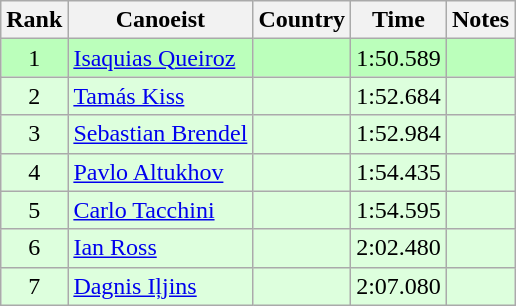<table class="wikitable" style="text-align:center">
<tr>
<th>Rank</th>
<th>Canoeist</th>
<th>Country</th>
<th>Time</th>
<th>Notes</th>
</tr>
<tr bgcolor=bbffbb>
<td>1</td>
<td align="left"><a href='#'>Isaquias Queiroz</a></td>
<td align="left"></td>
<td>1:50.589</td>
<td></td>
</tr>
<tr bgcolor=ddffdd>
<td>2</td>
<td align="left"><a href='#'>Tamás Kiss</a></td>
<td align="left"></td>
<td>1:52.684</td>
<td></td>
</tr>
<tr bgcolor=ddffdd>
<td>3</td>
<td align="left"><a href='#'>Sebastian Brendel</a></td>
<td align="left"></td>
<td>1:52.984</td>
<td></td>
</tr>
<tr bgcolor=ddffdd>
<td>4</td>
<td align="left"><a href='#'>Pavlo Altukhov</a></td>
<td align="left"></td>
<td>1:54.435</td>
<td></td>
</tr>
<tr bgcolor=ddffdd>
<td>5</td>
<td align="left"><a href='#'>Carlo Tacchini</a></td>
<td align="left"></td>
<td>1:54.595</td>
<td></td>
</tr>
<tr bgcolor=ddffdd>
<td>6</td>
<td align="left"><a href='#'>Ian Ross</a></td>
<td align="left"></td>
<td>2:02.480</td>
<td></td>
</tr>
<tr bgcolor=ddffdd>
<td>7</td>
<td align="left"><a href='#'>Dagnis Iļjins</a></td>
<td align="left"></td>
<td>2:07.080</td>
<td></td>
</tr>
</table>
